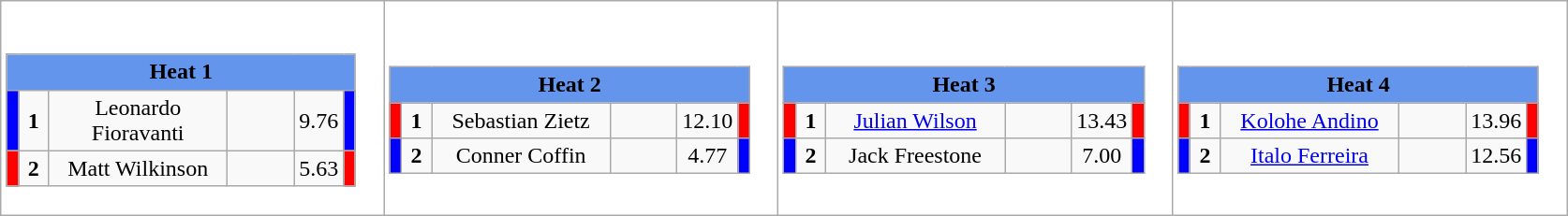<table class="wikitable" style="background:#fff;">
<tr>
<td><div><br><table class="wikitable">
<tr>
<td colspan="6"  style="text-align:center; background:#6495ed;"><strong>Heat 1</strong></td>
</tr>
<tr>
<td style="width:01px; background: #00f;"></td>
<td style="width:14px; text-align:center;"><strong>1</strong></td>
<td style="width:120px; text-align:center;">Leonardo Fioravanti</td>
<td style="width:40px; text-align:center;"></td>
<td style="width:20px; text-align:center;">9.76</td>
<td style="width:01px; background: #00f;"></td>
</tr>
<tr>
<td style="width:01px; background: #f00;"></td>
<td style="width:14px; text-align:center;"><strong>2</strong></td>
<td style="width:120px; text-align:center;">Matt Wilkinson</td>
<td style="width:40px; text-align:center;"></td>
<td style="width:20px; text-align:center;">5.63</td>
<td style="width:01px; background: #f00;"></td>
</tr>
</table>
</div></td>
<td><div><br><table class="wikitable">
<tr>
<td colspan="6"  style="text-align:center; background:#6495ed;"><strong>Heat 2</strong></td>
</tr>
<tr>
<td style="width:01px; background: #f00;"></td>
<td style="width:14px; text-align:center;"><strong>1</strong></td>
<td style="width:120px; text-align:center;">Sebastian Zietz</td>
<td style="width:40px; text-align:center;"></td>
<td style="width:20px; text-align:center;">12.10</td>
<td style="width:01px; background: #f00;"></td>
</tr>
<tr>
<td style="width:01px; background: #00f;"></td>
<td style="width:14px; text-align:center;"><strong>2</strong></td>
<td style="width:120px; text-align:center;">Conner Coffin</td>
<td style="width:40px; text-align:center;"></td>
<td style="width:20px; text-align:center;">4.77</td>
<td style="width:01px; background: #00f;"></td>
</tr>
</table>
</div></td>
<td><div><br><table class="wikitable">
<tr>
<td colspan="6"  style="text-align:center; background:#6495ed;"><strong>Heat 3</strong></td>
</tr>
<tr>
<td style="width:01px; background: #f00;"></td>
<td style="width:14px; text-align:center;"><strong>1</strong></td>
<td style="width:120px; text-align:center;"><a href='#'>Julian Wilson</a></td>
<td style="width:40px; text-align:center;"></td>
<td style="width:20px; text-align:center;">13.43</td>
<td style="width:01px; background: #f00;"></td>
</tr>
<tr>
<td style="width:01px; background: #00f;"></td>
<td style="width:14px; text-align:center;"><strong>2</strong></td>
<td style="width:120px; text-align:center;">Jack Freestone</td>
<td style="width:40px; text-align:center;"></td>
<td style="width:20px; text-align:center;">7.00</td>
<td style="width:01px; background: #00f;"></td>
</tr>
</table>
</div></td>
<td><div><br><table class="wikitable">
<tr>
<td colspan="6"  style="text-align:center; background:#6495ed;"><strong>Heat 4</strong></td>
</tr>
<tr>
<td style="width:01px; background: #f00;"></td>
<td style="width:14px; text-align:center;"><strong>1</strong></td>
<td style="width:120px; text-align:center;"><a href='#'>Kolohe Andino</a></td>
<td style="width:40px; text-align:center;"></td>
<td style="width:20px; text-align:center;">13.96</td>
<td style="width:01px; background: #f00;"></td>
</tr>
<tr>
<td style="width:01px; background: #00f;"></td>
<td style="width:14px; text-align:center;"><strong>2</strong></td>
<td style="width:120px; text-align:center;"><a href='#'>Italo Ferreira</a></td>
<td style="width:40px; text-align:center;"></td>
<td style="width:20px; text-align:center;">12.56</td>
<td style="width:01px; background: #00f;"></td>
</tr>
</table>
</div></td>
</tr>
</table>
